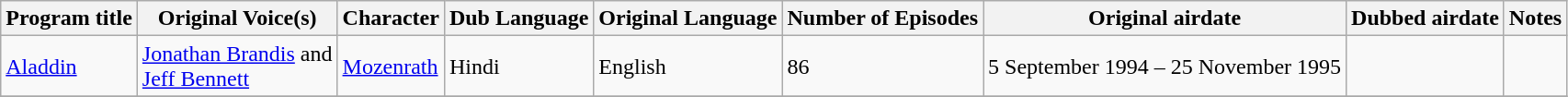<table class="wikitable">
<tr>
<th>Program title</th>
<th>Original Voice(s)</th>
<th>Character</th>
<th>Dub Language</th>
<th>Original Language</th>
<th>Number of Episodes</th>
<th>Original airdate</th>
<th>Dubbed airdate</th>
<th>Notes</th>
</tr>
<tr>
<td><a href='#'>Aladdin</a></td>
<td><a href='#'>Jonathan Brandis</a> and <br><a href='#'>Jeff Bennett</a></td>
<td><a href='#'>Mozenrath</a></td>
<td>Hindi</td>
<td>English</td>
<td>86</td>
<td>5 September 1994 – 25 November 1995</td>
<td></td>
<td></td>
</tr>
<tr>
</tr>
</table>
